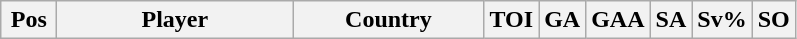<table class="wikitable sortable" style="text-align: center;">
<tr>
<th width=30>Pos</th>
<th width=150>Player</th>
<th width=120>Country</th>
<th width=20>TOI</th>
<th width=20>GA</th>
<th width=20>GAA</th>
<th width=20>SA</th>
<th width=20>Sv%</th>
<th width=20>SO</th>
</tr>
</table>
